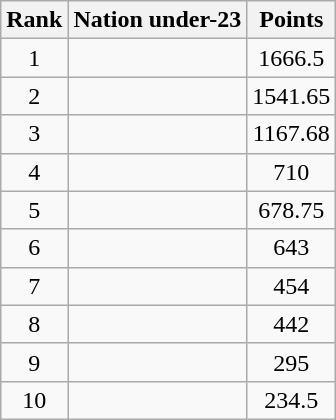<table class="wikitable sortable">
<tr>
<th>Rank</th>
<th>Nation under-23</th>
<th>Points</th>
</tr>
<tr>
<td align=center>1</td>
<td></td>
<td align=center>1666.5</td>
</tr>
<tr>
<td align=center>2</td>
<td></td>
<td align=center>1541.65</td>
</tr>
<tr>
<td align=center>3</td>
<td></td>
<td align=center>1167.68</td>
</tr>
<tr>
<td align=center>4</td>
<td></td>
<td align=center>710</td>
</tr>
<tr>
<td align=center>5</td>
<td></td>
<td align=center>678.75</td>
</tr>
<tr>
<td align=center>6</td>
<td></td>
<td align=center>643</td>
</tr>
<tr>
<td align=center>7</td>
<td></td>
<td align=center>454</td>
</tr>
<tr>
<td align=center>8</td>
<td></td>
<td align=center>442</td>
</tr>
<tr>
<td align=center>9</td>
<td></td>
<td align=center>295</td>
</tr>
<tr>
<td align=center>10</td>
<td></td>
<td align=center>234.5</td>
</tr>
</table>
